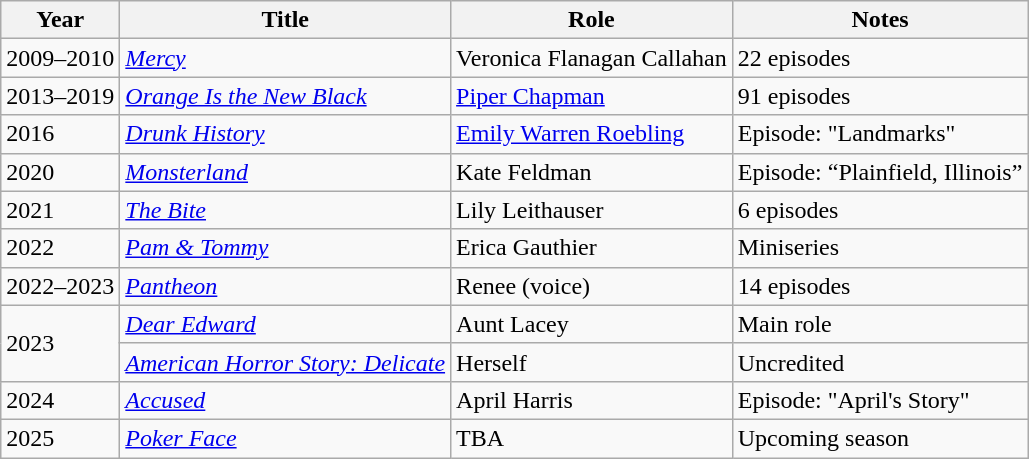<table class="wikitable sortable">
<tr>
<th>Year</th>
<th>Title</th>
<th>Role</th>
<th class="unsortable">Notes</th>
</tr>
<tr>
<td>2009–2010</td>
<td><em><a href='#'>Mercy</a></em></td>
<td>Veronica Flanagan Callahan</td>
<td>22 episodes</td>
</tr>
<tr>
<td>2013–2019</td>
<td><em><a href='#'>Orange Is the New Black</a></em></td>
<td><a href='#'>Piper Chapman</a></td>
<td>91 episodes</td>
</tr>
<tr>
<td>2016</td>
<td><em><a href='#'>Drunk History</a></em></td>
<td><a href='#'>Emily Warren Roebling</a></td>
<td>Episode: "Landmarks"</td>
</tr>
<tr>
<td>2020</td>
<td><em><a href='#'>Monsterland</a></em></td>
<td>Kate Feldman</td>
<td>Episode: “Plainfield, Illinois”</td>
</tr>
<tr>
<td>2021</td>
<td><em><a href='#'>The Bite</a></em></td>
<td>Lily Leithauser</td>
<td>6 episodes</td>
</tr>
<tr>
<td>2022</td>
<td><em><a href='#'>Pam & Tommy</a></em></td>
<td>Erica Gauthier</td>
<td>Miniseries</td>
</tr>
<tr>
<td>2022–2023</td>
<td><em><a href='#'>Pantheon</a></em></td>
<td>Renee (voice)</td>
<td>14 episodes</td>
</tr>
<tr>
<td rowspan="2">2023</td>
<td><em><a href='#'>Dear Edward</a></em></td>
<td>Aunt Lacey</td>
<td>Main role</td>
</tr>
<tr>
<td><em><a href='#'>American Horror Story: Delicate</a></em></td>
<td>Herself</td>
<td>Uncredited</td>
</tr>
<tr>
<td>2024</td>
<td><em><a href='#'>Accused</a></em></td>
<td>April Harris</td>
<td>Episode: "April's Story"</td>
</tr>
<tr>
<td>2025</td>
<td><em><a href='#'>Poker Face</a></em></td>
<td>TBA</td>
<td>Upcoming season</td>
</tr>
</table>
